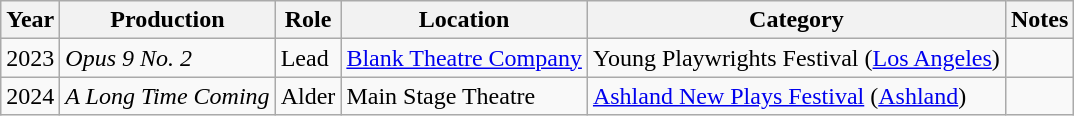<table class="wikitable sortable">
<tr>
<th>Year</th>
<th>Production</th>
<th>Role</th>
<th>Location</th>
<th>Category</th>
<th class="unsortable">Notes</th>
</tr>
<tr>
<td>2023</td>
<td><em>Opus 9 No. 2</em></td>
<td>Lead</td>
<td><a href='#'>Blank Theatre Company</a></td>
<td>Young Playwrights Festival (<a href='#'>Los Angeles</a>)</td>
<td></td>
</tr>
<tr>
<td>2024</td>
<td><em>A Long Time Coming</em></td>
<td>Alder</td>
<td>Main Stage Theatre</td>
<td><a href='#'>Ashland New Plays Festival</a> (<a href='#'>Ashland</a>)</td>
<td></td>
</tr>
</table>
